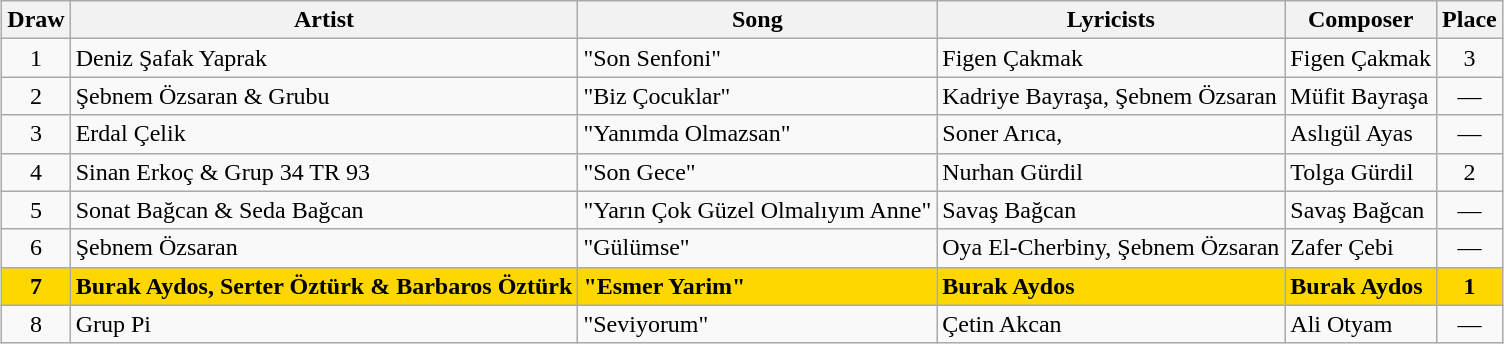<table class="sortable wikitable" style="margin: 1em auto 1em auto; text-align:center">
<tr>
<th>Draw</th>
<th>Artist</th>
<th>Song</th>
<th>Lyricists</th>
<th>Composer</th>
<th>Place</th>
</tr>
<tr>
<td>1</td>
<td align="left">Deniz Şafak Yaprak</td>
<td align="left">"Son Senfoni"</td>
<td align="left">Figen Çakmak</td>
<td align="left">Figen Çakmak</td>
<td>3</td>
</tr>
<tr>
<td>2</td>
<td align="left">Şebnem Özsaran & Grubu</td>
<td align="left">"Biz Çocuklar"</td>
<td align="left">Kadriye Bayraşa, Şebnem Özsaran</td>
<td align="left">Müfit Bayraşa</td>
<td>—</td>
</tr>
<tr>
<td>3</td>
<td align="left">Erdal Çelik</td>
<td align="left">"Yanımda Olmazsan"</td>
<td align="left">Soner Arıca,</td>
<td align="left">Aslıgül Ayas</td>
<td>—</td>
</tr>
<tr>
<td>4</td>
<td align="left">Sinan Erkoç & Grup 34 TR 93</td>
<td align="left">"Son Gece"</td>
<td align="left">Nurhan Gürdil</td>
<td align="left">Tolga Gürdil</td>
<td>2</td>
</tr>
<tr>
<td>5</td>
<td align="left">Sonat Bağcan & Seda Bağcan</td>
<td align="left">"Yarın Çok Güzel Olmalıyım Anne"</td>
<td align="left">Savaş Bağcan</td>
<td align="left">Savaş Bağcan</td>
<td>—</td>
</tr>
<tr>
<td>6</td>
<td align="left">Şebnem Özsaran</td>
<td align="left">"Gülümse"</td>
<td align="left">Oya El-Cherbiny, Şebnem Özsaran</td>
<td align="left">Zafer Çebi</td>
<td>—</td>
</tr>
<tr style="font-weight: bold; background: gold;">
<td>7</td>
<td align="left">Burak Aydos, Serter Öztürk & Barbaros Öztürk</td>
<td align="left">"Esmer Yarim"</td>
<td align="left">Burak Aydos</td>
<td align="left">Burak Aydos</td>
<td>1</td>
</tr>
<tr>
<td>8</td>
<td align="left">Grup Pi</td>
<td align="left">"Seviyorum"</td>
<td align="left">Çetin Akcan</td>
<td align="left">Ali Otyam</td>
<td>—</td>
</tr>
</table>
